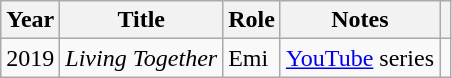<table class="wikitable">
<tr>
<th>Year</th>
<th>Title</th>
<th>Role</th>
<th>Notes</th>
<th></th>
</tr>
<tr>
<td>2019</td>
<td><em>Living Together</em></td>
<td>Emi</td>
<td><a href='#'>YouTube</a> series</td>
<td></td>
</tr>
</table>
